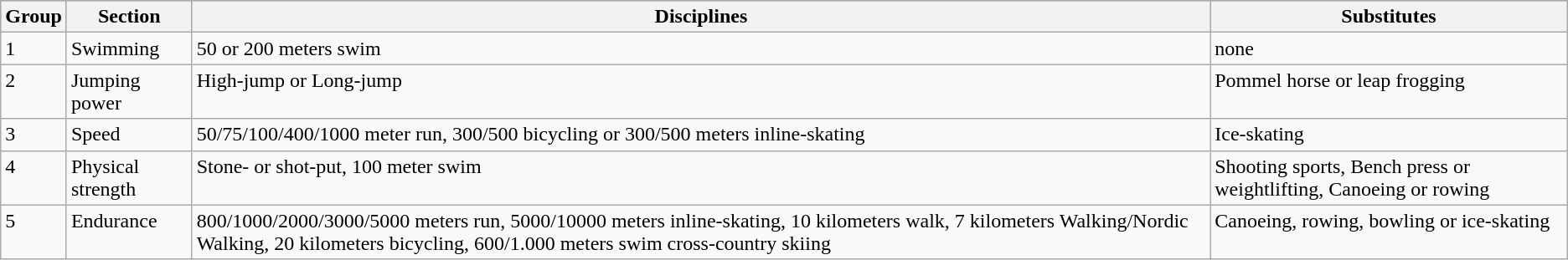<table class="wikitable">
<tr style="vertical-align:top; background:darkGrey;">
<th>Group</th>
<th>Section</th>
<th>Disciplines</th>
<th>Substitutes</th>
</tr>
<tr style="vertical-align:top">
<td>1</td>
<td>Swimming</td>
<td>50 or 200 meters swim</td>
<td>none</td>
</tr>
<tr style="vertical-align:top">
<td>2</td>
<td>Jumping power</td>
<td>High-jump or Long-jump</td>
<td>Pommel horse or leap frogging</td>
</tr>
<tr style="vertical-align:top">
<td>3</td>
<td>Speed</td>
<td>50/75/100/400/1000 meter run, 300/500 bicycling or 300/500 meters inline-skating</td>
<td>Ice-skating</td>
</tr>
<tr style="vertical-align:top">
<td>4</td>
<td>Physical strength</td>
<td>Stone- or shot-put, 100 meter swim</td>
<td>Shooting sports, Bench press or weightlifting, Canoeing or rowing</td>
</tr>
<tr style="vertical-align:top">
<td>5</td>
<td>Endurance</td>
<td>800/1000/2000/3000/5000 meters run, 5000/10000 meters inline-skating, 10 kilometers walk, 7 kilometers Walking/Nordic Walking, 20 kilometers bicycling, 600/1.000 meters swim cross-country skiing</td>
<td>Canoeing, rowing, bowling or ice-skating</td>
</tr>
</table>
